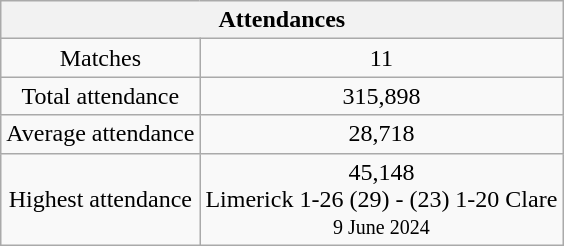<table class=wikitable>
<tr>
<th colspan=2>Attendances</th>
</tr>
<tr>
<td align=center>Matches</td>
<td align=center>11</td>
</tr>
<tr>
<td align=center>Total attendance</td>
<td align=center>315,898</td>
</tr>
<tr>
<td align=center>Average attendance</td>
<td align=center>28,718</td>
</tr>
<tr>
<td align=center>Highest attendance</td>
<td align=center>45,148 <br> Limerick 1-26 (29) - (23) 1-20 Clare <br> <small>9 June 2024</small></td>
</tr>
</table>
